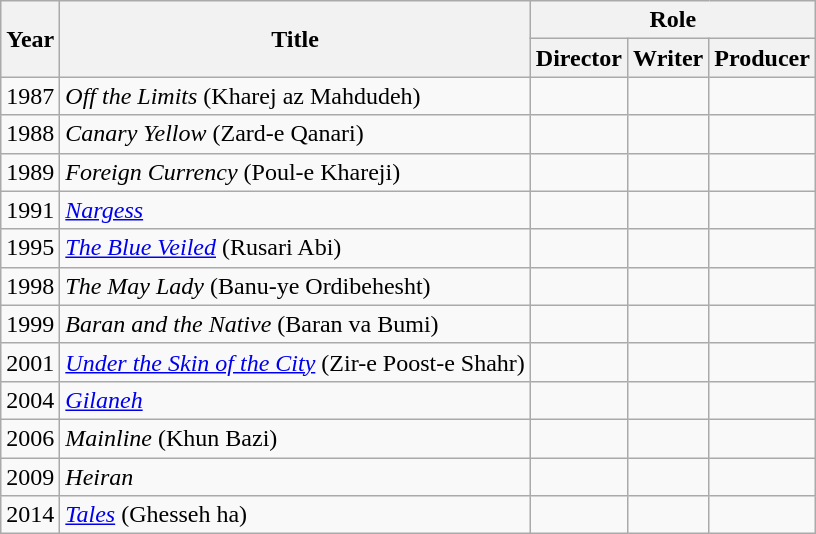<table class="wikitable">
<tr>
<th rowspan="2">Year</th>
<th rowspan="2">Title</th>
<th colspan="3">Role</th>
</tr>
<tr>
<th>Director</th>
<th>Writer</th>
<th>Producer</th>
</tr>
<tr>
<td>1987</td>
<td><em>Off the Limits</em> (Kharej az Mahdudeh)</td>
<td></td>
<td></td>
<td></td>
</tr>
<tr>
<td>1988</td>
<td><em>Canary Yellow</em> (Zard-e Qanari)</td>
<td></td>
<td></td>
<td></td>
</tr>
<tr>
<td>1989</td>
<td><em>Foreign Currency</em> (Poul-e Khareji)</td>
<td></td>
<td></td>
<td></td>
</tr>
<tr>
<td>1991</td>
<td><em><a href='#'>Nargess</a></em></td>
<td></td>
<td></td>
<td></td>
</tr>
<tr>
<td>1995</td>
<td><em><a href='#'>The Blue Veiled</a></em> (Rusari Abi)</td>
<td></td>
<td></td>
<td></td>
</tr>
<tr>
<td>1998</td>
<td><em>The May Lady</em> (Banu-ye Ordibehesht)</td>
<td></td>
<td></td>
<td></td>
</tr>
<tr>
<td>1999</td>
<td><em>Baran and the Native</em> (Baran va Bumi)</td>
<td></td>
<td></td>
<td></td>
</tr>
<tr>
<td>2001</td>
<td><em><a href='#'>Under the Skin of the City</a></em> (Zir-e Poost-e Shahr)</td>
<td></td>
<td></td>
<td></td>
</tr>
<tr>
<td>2004</td>
<td><em><a href='#'>Gilaneh</a></em></td>
<td></td>
<td></td>
<td></td>
</tr>
<tr>
<td>2006</td>
<td><em>Mainline</em> (Khun Bazi)</td>
<td></td>
<td></td>
<td></td>
</tr>
<tr>
<td>2009</td>
<td><em>Heiran</em></td>
<td></td>
<td></td>
<td></td>
</tr>
<tr>
<td>2014</td>
<td><em><a href='#'>Tales</a></em> (Ghesseh ha)</td>
<td></td>
<td></td>
<td></td>
</tr>
</table>
